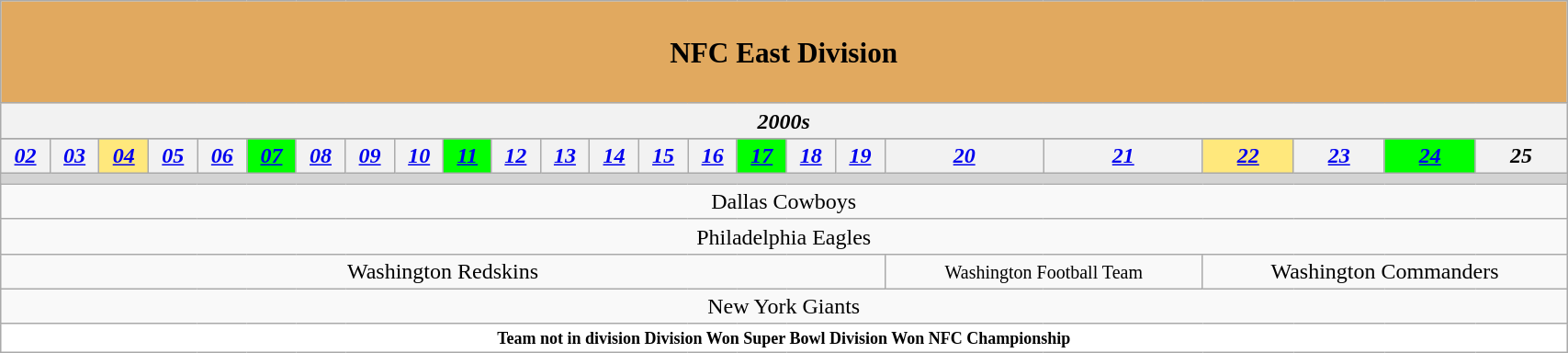<table class="wikitable" style="text-align:center" width=90%>
<tr>
<th colspan="24" style="text-align:center; font-size:130%; background:#E1A95F; height:65px"><span>NFC East Division </span></th>
</tr>
<tr>
<th colspan="24"><em>2000s</em></th>
</tr>
<tr>
</tr>
<tr NFC West Division>
<th><em><a href='#'>02</a></em></th>
<th><em><a href='#'>03</a></em></th>
<th style="background:#ffe87c;"><em><a href='#'>04</a></em></th>
<th><em><a href='#'>05</a></em></th>
<th><em><a href='#'>06</a></em></th>
<th style="background:#00ff00;"><em><a href='#'>07</a></em></th>
<th><em><a href='#'>08</a></em></th>
<th><em><a href='#'>09</a></em></th>
<th><em><a href='#'>10</a></em></th>
<th style="background:#00ff00;"><em><a href='#'>11</a></em></th>
<th><em><a href='#'>12</a></em></th>
<th><em><a href='#'>13</a></em></th>
<th><em><a href='#'>14</a></em></th>
<th><em><a href='#'>15</a></em></th>
<th><em><a href='#'>16</a></em></th>
<th style="background:#00ff00;"><em><a href='#'>17</a></em></th>
<th><em><a href='#'>18</a></em></th>
<th><em><a href='#'>19</a></em></th>
<th><em><a href='#'>20</a></em></th>
<th><em><a href='#'>21</a></em></th>
<th style="background:#ffe87c;"><em><a href='#'>22</a></em></th>
<th><em><a href='#'>23</a></em></th>
<th style="background:#00ff00;"><em><a href='#'>24</a></em></th>
<th><em>25</em></th>
</tr>
<tr>
<td colspan="24" style="background:lightgrey; height:.5px;"></td>
</tr>
<tr>
<td colspan="24">Dallas Cowboys</td>
</tr>
<tr>
<td colspan="24">Philadelphia Eagles</td>
</tr>
<tr>
<td colspan="18">Washington Redskins</td>
<td colspan="2"><small>Washington Football Team</small></td>
<td colspan="4">Washington Commanders</td>
</tr>
<tr>
<td colspan="24">New York Giants</td>
</tr>
<tr>
<td colspan="24" style="background:#fff; height:15px; font-size:75%;"> <strong>Team not in division</strong>  <strong>Division Won Super Bowl</strong>  <strong>Division Won NFC Championship</strong></td>
</tr>
</table>
